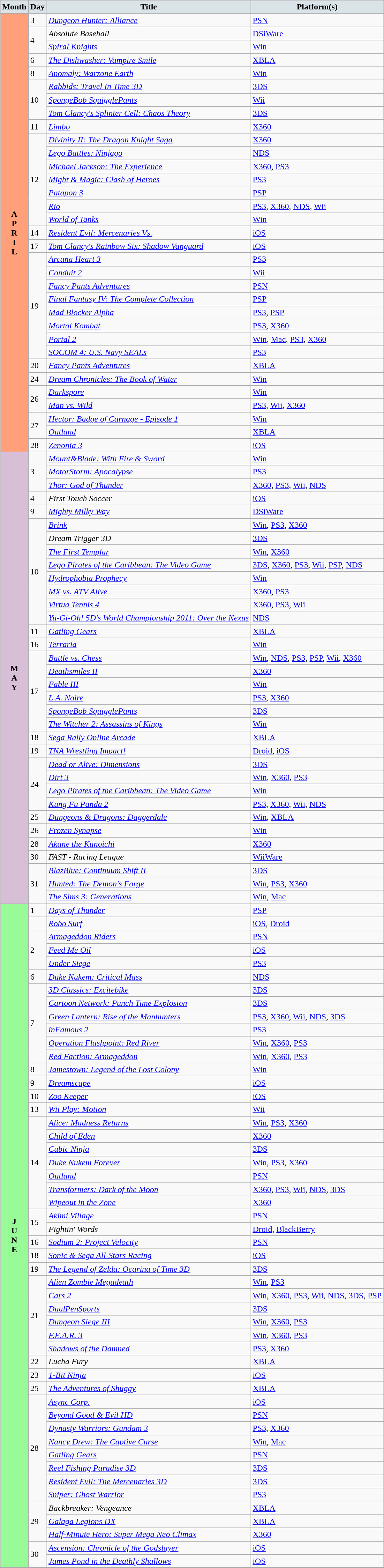<table class="wikitable">
<tr style="background:#dae3e7; text-align:center;">
<td><strong>Month</strong></td>
<td><strong>Day</strong></td>
<td><strong>Title</strong></td>
<td><strong>Platform(s)</strong></td>
</tr>
<tr>
<td rowspan="33" style="text-align:center; background:#ffa07a; textcolor:#000;"><strong>A<br>P<br>R<br>I<br>L</strong></td>
<td>3</td>
<td><em><a href='#'>Dungeon Hunter: Alliance</a></em></td>
<td><a href='#'>PSN</a></td>
</tr>
<tr>
<td rowspan="2">4</td>
<td><em>Absolute Baseball</em></td>
<td><a href='#'>DSiWare</a></td>
</tr>
<tr>
<td><em><a href='#'>Spiral Knights</a></em></td>
<td><a href='#'>Win</a></td>
</tr>
<tr>
<td>6</td>
<td><em><a href='#'>The Dishwasher: Vampire Smile</a></em></td>
<td><a href='#'>XBLA</a></td>
</tr>
<tr>
<td>8</td>
<td><em><a href='#'>Anomaly: Warzone Earth</a></em></td>
<td><a href='#'>Win</a></td>
</tr>
<tr>
<td rowspan="3">10</td>
<td><em><a href='#'>Rabbids: Travel In Time 3D</a></em></td>
<td><a href='#'>3DS</a></td>
</tr>
<tr>
<td><em><a href='#'>SpongeBob SquigglePants</a></em></td>
<td><a href='#'>Wii</a></td>
</tr>
<tr>
<td><em><a href='#'>Tom Clancy's Splinter Cell: Chaos Theory</a></em></td>
<td><a href='#'>3DS</a></td>
</tr>
<tr>
<td>11</td>
<td><em><a href='#'>Limbo</a></em></td>
<td><a href='#'>X360</a></td>
</tr>
<tr>
<td rowspan="7">12</td>
<td><em><a href='#'>Divinity II: The Dragon Knight Saga</a></em></td>
<td><a href='#'>X360</a></td>
</tr>
<tr>
<td><em><a href='#'>Lego Battles: Ninjago</a></em></td>
<td><a href='#'>NDS</a></td>
</tr>
<tr>
<td><em><a href='#'>Michael Jackson: The Experience</a></em></td>
<td><a href='#'>X360</a>, <a href='#'>PS3</a></td>
</tr>
<tr>
<td><em><a href='#'>Might & Magic: Clash of Heroes</a></em></td>
<td><a href='#'>PS3</a></td>
</tr>
<tr>
<td><em><a href='#'>Patapon 3</a></em></td>
<td><a href='#'>PSP</a></td>
</tr>
<tr>
<td><em><a href='#'>Rio</a></em></td>
<td><a href='#'>PS3</a>, <a href='#'>X360</a>, <a href='#'>NDS</a>, <a href='#'>Wii</a></td>
</tr>
<tr>
<td><em><a href='#'>World of Tanks</a></em></td>
<td><a href='#'>Win</a></td>
</tr>
<tr>
<td>14</td>
<td><em><a href='#'>Resident Evil: Mercenaries Vs.</a></em></td>
<td><a href='#'>iOS</a></td>
</tr>
<tr>
<td>17</td>
<td><em><a href='#'>Tom Clancy's Rainbow Six: Shadow Vanguard</a></em></td>
<td><a href='#'>iOS</a></td>
</tr>
<tr>
<td rowspan="8">19</td>
<td><em><a href='#'>Arcana Heart 3</a></em></td>
<td><a href='#'>PS3</a></td>
</tr>
<tr>
<td><em><a href='#'>Conduit 2</a></em></td>
<td><a href='#'>Wii</a></td>
</tr>
<tr>
<td><em><a href='#'>Fancy Pants Adventures</a></em></td>
<td><a href='#'>PSN</a></td>
</tr>
<tr>
<td><em><a href='#'>Final Fantasy IV: The Complete Collection</a></em></td>
<td><a href='#'>PSP</a></td>
</tr>
<tr>
<td><em><a href='#'>Mad Blocker Alpha</a></em></td>
<td><a href='#'>PS3</a>, <a href='#'>PSP</a></td>
</tr>
<tr>
<td><em><a href='#'>Mortal Kombat</a></em></td>
<td><a href='#'>PS3</a>, <a href='#'>X360</a></td>
</tr>
<tr>
<td><em><a href='#'>Portal 2</a></em></td>
<td><a href='#'>Win</a>, <a href='#'>Mac</a>, <a href='#'>PS3</a>, <a href='#'>X360</a></td>
</tr>
<tr>
<td><em><a href='#'>SOCOM 4: U.S. Navy SEALs</a></em></td>
<td><a href='#'>PS3</a></td>
</tr>
<tr>
<td>20</td>
<td><em><a href='#'>Fancy Pants Adventures</a></em></td>
<td><a href='#'>XBLA</a></td>
</tr>
<tr>
<td>24</td>
<td><em><a href='#'>Dream Chronicles: The Book of Water</a></em></td>
<td><a href='#'>Win</a></td>
</tr>
<tr>
<td rowspan="2">26</td>
<td><em><a href='#'>Darkspore</a></em></td>
<td><a href='#'>Win</a></td>
</tr>
<tr>
<td><em><a href='#'>Man vs. Wild</a></em></td>
<td><a href='#'>PS3</a>, <a href='#'>Wii</a>, <a href='#'>X360</a></td>
</tr>
<tr>
<td rowspan="2">27</td>
<td><em><a href='#'>Hector: Badge of Carnage - Episode 1</a></em></td>
<td><a href='#'>Win</a></td>
</tr>
<tr>
<td><em><a href='#'>Outland</a></em></td>
<td><a href='#'>XBLA</a></td>
</tr>
<tr>
<td>28</td>
<td><em><a href='#'>Zenonia 3</a></em></td>
<td><a href='#'>iOS</a></td>
</tr>
<tr>
<td rowspan="34" style="text-align:center; background:thistle; textcolor:#000;"><strong>M<br>A<br>Y</strong></td>
<td rowspan="3">3</td>
<td><em><a href='#'>Mount&Blade: With Fire & Sword</a></em></td>
<td><a href='#'>Win</a></td>
</tr>
<tr>
<td><em><a href='#'>MotorStorm: Apocalypse</a></em></td>
<td><a href='#'>PS3</a></td>
</tr>
<tr>
<td><em><a href='#'>Thor: God of Thunder</a></em></td>
<td><a href='#'>X360</a>, <a href='#'>PS3</a>, <a href='#'>Wii</a>, <a href='#'>NDS</a></td>
</tr>
<tr>
<td>4</td>
<td><em>First Touch Soccer</em></td>
<td><a href='#'>iOS</a></td>
</tr>
<tr>
<td>9</td>
<td><em><a href='#'>Mighty Milky Way</a></em></td>
<td><a href='#'>DSiWare</a></td>
</tr>
<tr>
<td rowspan="8">10</td>
<td><em><a href='#'>Brink</a></em></td>
<td><a href='#'>Win</a>, <a href='#'>PS3</a>, <a href='#'>X360</a></td>
</tr>
<tr>
<td><em>Dream Trigger 3D</em></td>
<td><a href='#'>3DS</a></td>
</tr>
<tr>
<td><em><a href='#'>The First Templar</a></em></td>
<td><a href='#'>Win</a>, <a href='#'>X360</a></td>
</tr>
<tr>
<td><em><a href='#'>Lego Pirates of the Caribbean: The Video Game</a></em></td>
<td><a href='#'>3DS</a>, <a href='#'>X360</a>, <a href='#'>PS3</a>, <a href='#'>Wii</a>, <a href='#'>PSP</a>, <a href='#'>NDS</a></td>
</tr>
<tr>
<td><em><a href='#'>Hydrophobia Prophecy</a></em></td>
<td><a href='#'>Win</a></td>
</tr>
<tr>
<td><em><a href='#'>MX vs. ATV Alive</a></em></td>
<td><a href='#'>X360</a>, <a href='#'>PS3</a></td>
</tr>
<tr>
<td><em><a href='#'>Virtua Tennis 4</a></em></td>
<td><a href='#'>X360</a>, <a href='#'>PS3</a>, <a href='#'>Wii</a></td>
</tr>
<tr>
<td><em><a href='#'>Yu-Gi-Oh! 5D's World Championship 2011: Over the Nexus</a></em></td>
<td><a href='#'>NDS</a></td>
</tr>
<tr>
<td>11</td>
<td><em><a href='#'>Gatling Gears</a></em></td>
<td><a href='#'>XBLA</a></td>
</tr>
<tr>
<td>16</td>
<td><em><a href='#'>Terraria</a></em></td>
<td><a href='#'>Win</a></td>
</tr>
<tr>
<td rowspan="6">17</td>
<td><em><a href='#'>Battle vs. Chess</a></em></td>
<td><a href='#'>Win</a>, <a href='#'>NDS</a>, <a href='#'>PS3</a>, <a href='#'>PSP</a>, <a href='#'>Wii</a>, <a href='#'>X360</a></td>
</tr>
<tr>
<td><em><a href='#'>Deathsmiles II</a></em></td>
<td><a href='#'>X360</a></td>
</tr>
<tr>
<td><em><a href='#'>Fable III</a></em></td>
<td><a href='#'>Win</a></td>
</tr>
<tr>
<td><em><a href='#'>L.A. Noire</a></em></td>
<td><a href='#'>PS3</a>, <a href='#'>X360</a></td>
</tr>
<tr>
<td><em><a href='#'>SpongeBob SquigglePants</a></em></td>
<td><a href='#'>3DS</a></td>
</tr>
<tr>
<td><em><a href='#'>The Witcher 2: Assassins of Kings</a></em></td>
<td><a href='#'>Win</a></td>
</tr>
<tr>
<td>18</td>
<td><em><a href='#'>Sega Rally Online Arcade</a></em></td>
<td><a href='#'>XBLA</a></td>
</tr>
<tr>
<td>19</td>
<td><em><a href='#'>TNA Wrestling Impact!</a></em></td>
<td><a href='#'>Droid</a>, <a href='#'>iOS</a></td>
</tr>
<tr>
<td rowspan="4">24</td>
<td><em><a href='#'>Dead or Alive: Dimensions</a></em></td>
<td><a href='#'>3DS</a></td>
</tr>
<tr>
<td><em><a href='#'>Dirt 3</a></em></td>
<td><a href='#'>Win</a>, <a href='#'>X360</a>, <a href='#'>PS3</a></td>
</tr>
<tr>
<td><em><a href='#'>Lego Pirates of the Caribbean: The Video Game</a></em></td>
<td><a href='#'>Win</a></td>
</tr>
<tr>
<td><em><a href='#'>Kung Fu Panda 2</a></em></td>
<td><a href='#'>PS3</a>, <a href='#'>X360</a>, <a href='#'>Wii</a>, <a href='#'>NDS</a></td>
</tr>
<tr>
<td>25</td>
<td><em><a href='#'>Dungeons & Dragons: Daggerdale</a></em></td>
<td><a href='#'>Win</a>, <a href='#'>XBLA</a></td>
</tr>
<tr>
<td>26</td>
<td><em><a href='#'>Frozen Synapse</a></em></td>
<td><a href='#'>Win</a></td>
</tr>
<tr>
<td>28</td>
<td><em><a href='#'>Akane the Kunoichi</a></em></td>
<td><a href='#'>X360</a></td>
</tr>
<tr>
<td>30</td>
<td><em>FAST - Racing League</em></td>
<td><a href='#'>WiiWare</a></td>
</tr>
<tr>
<td rowspan="3">31</td>
<td><em><a href='#'>BlazBlue: Continuum Shift II</a></em></td>
<td><a href='#'>3DS</a></td>
</tr>
<tr>
<td><em><a href='#'>Hunted: The Demon's Forge</a></em></td>
<td><a href='#'>Win</a>, <a href='#'>PS3</a>, <a href='#'>X360</a></td>
</tr>
<tr>
<td><em><a href='#'>The Sims 3: Generations</a></em></td>
<td><a href='#'>Win</a>, <a href='#'>Mac</a></td>
</tr>
<tr>
<td rowspan="50" style="text-align:center; background:#98fb98; textcolor:#000;"><strong>J<br>U<br>N<br>E</strong></td>
<td>1</td>
<td><em><a href='#'>Days of Thunder</a></em></td>
<td><a href='#'>PSP</a></td>
</tr>
<tr>
<td></td>
<td><em><a href='#'>Robo Surf</a></em></td>
<td><a href='#'>iOS</a>, <a href='#'>Droid</a></td>
</tr>
<tr>
<td rowspan="3">2</td>
<td><em><a href='#'>Armageddon Riders</a></em></td>
<td><a href='#'>PSN</a></td>
</tr>
<tr>
<td><em><a href='#'>Feed Me Oil</a></em></td>
<td><a href='#'>iOS</a></td>
</tr>
<tr>
<td><em><a href='#'>Under Siege</a></em></td>
<td><a href='#'>PS3</a></td>
</tr>
<tr>
<td>6</td>
<td><em><a href='#'>Duke Nukem: Critical Mass</a></em></td>
<td><a href='#'>NDS</a></td>
</tr>
<tr>
<td rowspan="6">7</td>
<td><em><a href='#'>3D Classics: Excitebike</a></em></td>
<td><a href='#'>3DS</a></td>
</tr>
<tr>
<td><em><a href='#'>Cartoon Network: Punch Time Explosion</a></em></td>
<td><a href='#'>3DS</a></td>
</tr>
<tr>
<td><em><a href='#'>Green Lantern: Rise of the Manhunters</a></em></td>
<td><a href='#'>PS3</a>, <a href='#'>X360</a>, <a href='#'>Wii</a>, <a href='#'>NDS</a>, <a href='#'>3DS</a></td>
</tr>
<tr>
<td><em><a href='#'>inFamous 2</a></em></td>
<td><a href='#'>PS3</a></td>
</tr>
<tr>
<td><em><a href='#'>Operation Flashpoint: Red River</a></em></td>
<td><a href='#'>Win</a>, <a href='#'>X360</a>, <a href='#'>PS3</a></td>
</tr>
<tr>
<td><em><a href='#'>Red Faction: Armageddon</a></em></td>
<td><a href='#'>Win</a>, <a href='#'>X360</a>, <a href='#'>PS3</a></td>
</tr>
<tr>
<td>8</td>
<td><em><a href='#'>Jamestown: Legend of the Lost Colony</a></em></td>
<td><a href='#'>Win</a></td>
</tr>
<tr>
<td rowspan="1">9</td>
<td><em><a href='#'>Dreamscape</a></em></td>
<td><a href='#'>iOS</a></td>
</tr>
<tr>
<td>10</td>
<td><em><a href='#'>Zoo Keeper</a></em></td>
<td><a href='#'>iOS</a></td>
</tr>
<tr>
<td>13</td>
<td><em><a href='#'>Wii Play: Motion</a></em></td>
<td><a href='#'>Wii</a></td>
</tr>
<tr>
<td rowspan="7">14</td>
<td><em><a href='#'>Alice: Madness Returns</a></em></td>
<td><a href='#'>Win</a>, <a href='#'>PS3</a>, <a href='#'>X360</a></td>
</tr>
<tr>
<td><em><a href='#'>Child of Eden</a></em></td>
<td><a href='#'>X360</a></td>
</tr>
<tr>
<td><em><a href='#'>Cubic Ninja</a></em></td>
<td><a href='#'>3DS</a></td>
</tr>
<tr>
<td><em><a href='#'>Duke Nukem Forever</a></em></td>
<td><a href='#'>Win</a>, <a href='#'>PS3</a>, <a href='#'>X360</a></td>
</tr>
<tr>
<td><em><a href='#'>Outland</a></em></td>
<td><a href='#'>PSN</a></td>
</tr>
<tr>
<td><em><a href='#'>Transformers: Dark of the Moon</a></em></td>
<td><a href='#'>X360</a>, <a href='#'>PS3</a>, <a href='#'>Wii</a>, <a href='#'>NDS</a>, <a href='#'>3DS</a></td>
</tr>
<tr>
<td><em><a href='#'>Wipeout in the Zone</a></em></td>
<td><a href='#'>X360</a></td>
</tr>
<tr>
<td rowspan="2">15</td>
<td><em><a href='#'>Akimi Village</a></em></td>
<td><a href='#'>PSN</a></td>
</tr>
<tr>
<td><em>Fightin' Words</em></td>
<td><a href='#'>Droid</a>, <a href='#'>BlackBerry</a></td>
</tr>
<tr>
<td>16</td>
<td><em><a href='#'>Sodium 2: Project Velocity</a></em></td>
<td><a href='#'>PSN</a></td>
</tr>
<tr>
<td>18</td>
<td><em><a href='#'>Sonic & Sega All-Stars Racing</a></em></td>
<td><a href='#'>iOS</a></td>
</tr>
<tr>
<td>19</td>
<td><em><a href='#'>The Legend of Zelda: Ocarina of Time 3D</a></em></td>
<td><a href='#'>3DS</a></td>
</tr>
<tr>
<td rowspan="6">21</td>
<td><em><a href='#'>Alien Zombie Megadeath</a></em></td>
<td><a href='#'>Win</a>, <a href='#'>PS3</a></td>
</tr>
<tr>
<td><em><a href='#'>Cars 2</a></em></td>
<td><a href='#'>Win</a>, <a href='#'>X360</a>, <a href='#'>PS3</a>, <a href='#'>Wii</a>, <a href='#'>NDS</a>, <a href='#'>3DS</a>, <a href='#'>PSP</a></td>
</tr>
<tr>
<td><em><a href='#'>DualPenSports</a></em></td>
<td><a href='#'>3DS</a></td>
</tr>
<tr>
<td><em><a href='#'>Dungeon Siege III</a></em></td>
<td><a href='#'>Win</a>, <a href='#'>X360</a>, <a href='#'>PS3</a></td>
</tr>
<tr>
<td><em><a href='#'>F.E.A.R. 3</a></em></td>
<td><a href='#'>Win</a>, <a href='#'>X360</a>, <a href='#'>PS3</a></td>
</tr>
<tr>
<td><em><a href='#'>Shadows of the Damned</a></em></td>
<td><a href='#'>PS3</a>, <a href='#'>X360</a></td>
</tr>
<tr>
<td>22</td>
<td><em>Lucha Fury</em></td>
<td><a href='#'>XBLA</a></td>
</tr>
<tr>
<td>23</td>
<td><em><a href='#'>1-Bit Ninja</a></em></td>
<td><a href='#'>iOS</a></td>
</tr>
<tr>
<td>25</td>
<td><em><a href='#'>The Adventures of Shuggy</a></em></td>
<td><a href='#'>XBLA</a></td>
</tr>
<tr>
<td rowspan="8">28</td>
<td><em><a href='#'>Async Corp.</a></em></td>
<td><a href='#'>iOS</a></td>
</tr>
<tr>
<td><em><a href='#'>Beyond Good & Evil HD</a></em></td>
<td><a href='#'>PSN</a></td>
</tr>
<tr>
<td><em><a href='#'>Dynasty Warriors: Gundam 3</a></em></td>
<td><a href='#'>PS3</a>, <a href='#'>X360</a></td>
</tr>
<tr>
<td><em><a href='#'>Nancy Drew: The Captive Curse</a></em></td>
<td><a href='#'>Win</a>, <a href='#'>Mac</a></td>
</tr>
<tr>
<td><em><a href='#'>Gatling Gears</a></em></td>
<td><a href='#'>PSN</a></td>
</tr>
<tr>
<td><em><a href='#'>Reel Fishing Paradise 3D</a></em></td>
<td><a href='#'>3DS</a></td>
</tr>
<tr>
<td><em><a href='#'>Resident Evil: The Mercenaries 3D</a></em></td>
<td><a href='#'>3DS</a></td>
</tr>
<tr>
<td><em><a href='#'>Sniper: Ghost Warrior</a></em></td>
<td><a href='#'>PS3</a></td>
</tr>
<tr>
<td rowspan="3">29</td>
<td><em>Backbreaker: Vengeance</em></td>
<td><a href='#'>XBLA</a></td>
</tr>
<tr>
<td><em><a href='#'>Galaga Legions DX</a></em></td>
<td><a href='#'>XBLA</a></td>
</tr>
<tr>
<td><em><a href='#'>Half-Minute Hero: Super Mega Neo Climax</a></em></td>
<td><a href='#'>X360</a></td>
</tr>
<tr>
<td rowspan="2">30</td>
<td><em><a href='#'>Ascension: Chronicle of the Godslayer</a></em></td>
<td><a href='#'>iOS</a></td>
</tr>
<tr>
<td><em><a href='#'>James Pond in the Deathly Shallows</a></em></td>
<td><a href='#'>iOS</a></td>
</tr>
</table>
